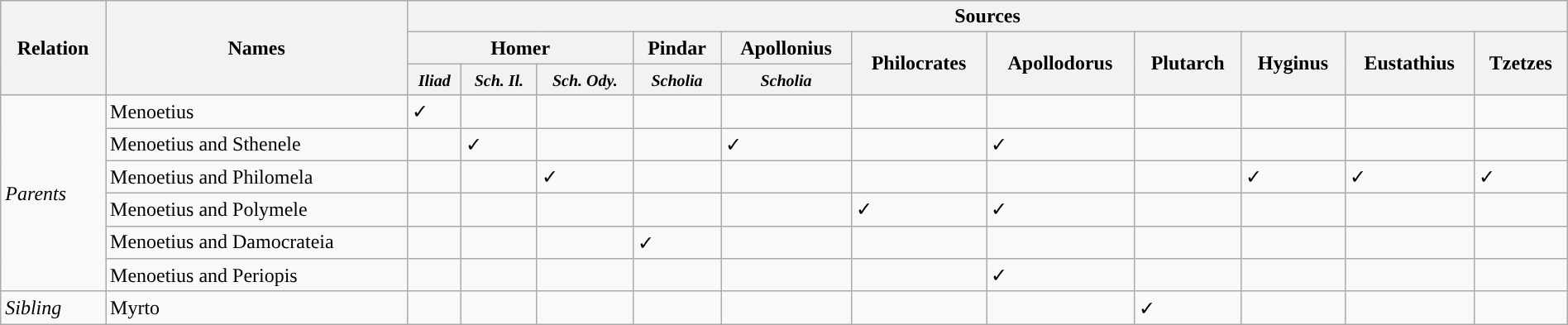<table class="wikitable mw-collapsible mw-collapsed" style="width:100%;">
<tr>
<th rowspan="3">Relation</th>
<th rowspan="3">Names</th>
<th colspan="11">Sources</th>
</tr>
<tr>
<th colspan="3">Homer</th>
<th>Pindar</th>
<th>Apollonius</th>
<th rowspan="2">Philocrates</th>
<th rowspan="2">Apollodorus</th>
<th rowspan="2">Plutarch</th>
<th rowspan="2">Hyginus</th>
<th rowspan="2">Eustathius</th>
<th rowspan="2">Tzetzes</th>
</tr>
<tr>
<th><em><small>Iliad</small></em></th>
<th><em><small>Sch. Il.</small></em></th>
<th><em><small>Sch. Ody.</small></em></th>
<th><em><small>Scholia</small></em></th>
<th><em><small>Scholia</small></em></th>
</tr>
<tr>
<td rowspan="6"><em>Parents</em></td>
<td>Menoetius</td>
<td>✓</td>
<td></td>
<td></td>
<td></td>
<td></td>
<td></td>
<td></td>
<td></td>
<td></td>
<td></td>
<td></td>
</tr>
<tr>
<td>Menoetius and Sthenele</td>
<td></td>
<td>✓</td>
<td></td>
<td></td>
<td>✓</td>
<td></td>
<td>✓</td>
<td></td>
<td></td>
<td></td>
<td></td>
</tr>
<tr>
<td>Menoetius and Philomela<br></td>
<td></td>
<td></td>
<td>✓</td>
<td></td>
<td></td>
<td></td>
<td></td>
<td></td>
<td>✓</td>
<td>✓</td>
<td>✓</td>
</tr>
<tr>
<td>Menoetius and Polymele</td>
<td></td>
<td></td>
<td></td>
<td></td>
<td></td>
<td>✓</td>
<td>✓</td>
<td></td>
<td></td>
<td></td>
<td></td>
</tr>
<tr>
<td>Menoetius and Damocrateia</td>
<td></td>
<td></td>
<td></td>
<td>✓</td>
<td></td>
<td></td>
<td></td>
<td></td>
<td></td>
<td></td>
<td></td>
</tr>
<tr>
<td>Menoetius and Periopis</td>
<td></td>
<td></td>
<td></td>
<td></td>
<td></td>
<td></td>
<td>✓</td>
<td></td>
<td></td>
<td></td>
<td></td>
</tr>
<tr>
<td><em>Sibling</em></td>
<td>Myrto</td>
<td></td>
<td></td>
<td></td>
<td></td>
<td></td>
<td></td>
<td></td>
<td>✓</td>
<td></td>
<td></td>
<td></td>
</tr>
</table>
